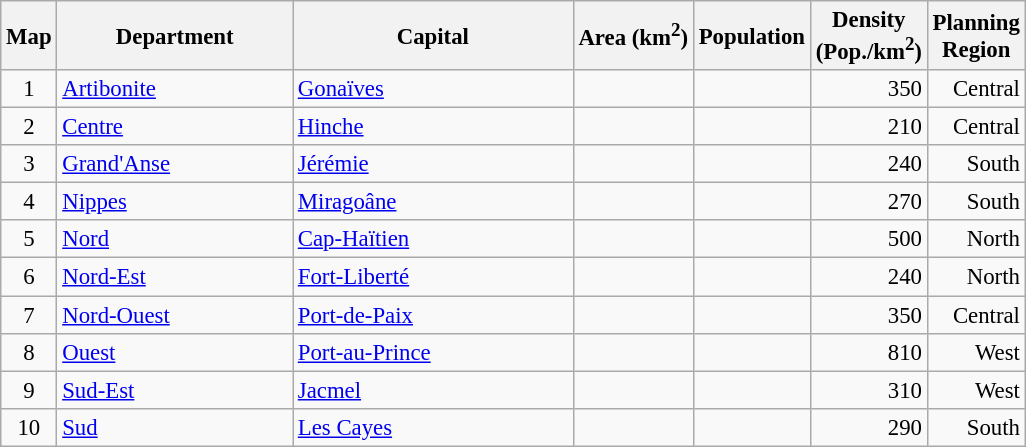<table class="wikitable sortable" style="text-align:right; font-size:95%;">
<tr>
<th>Map</th>
<th width="150">Department</th>
<th width="180">Capital</th>
<th>Area (km<sup>2</sup>)</th>
<th>Population</th>
<th>Density<br>(Pop./km<sup>2</sup>)</th>
<th>Planning<br>Region</th>
</tr>
<tr>
<td align="center">1</td>
<td align="left"><a href='#'>Artibonite</a></td>
<td align="left"><a href='#'>Gonaïves</a></td>
<td></td>
<td></td>
<td>350</td>
<td>Central</td>
</tr>
<tr>
<td align="center">2</td>
<td align="left"><a href='#'>Centre</a></td>
<td align="left"><a href='#'>Hinche</a></td>
<td></td>
<td></td>
<td>210</td>
<td>Central</td>
</tr>
<tr>
<td align="center">3</td>
<td align="left"><a href='#'>Grand'Anse</a></td>
<td align="left"><a href='#'>Jérémie</a></td>
<td></td>
<td></td>
<td>240</td>
<td>South</td>
</tr>
<tr>
<td align="center">4</td>
<td align="left"><a href='#'>Nippes</a></td>
<td align="left"><a href='#'>Miragoâne</a></td>
<td></td>
<td></td>
<td>270</td>
<td>South</td>
</tr>
<tr>
<td align="center">5</td>
<td align="left"><a href='#'>Nord</a></td>
<td align="left"><a href='#'>Cap-Haïtien</a></td>
<td></td>
<td></td>
<td>500</td>
<td>North</td>
</tr>
<tr>
<td align="center">6</td>
<td align="left"><a href='#'>Nord-Est</a></td>
<td align="left"><a href='#'>Fort-Liberté</a></td>
<td></td>
<td></td>
<td>240</td>
<td>North</td>
</tr>
<tr>
<td align="center">7</td>
<td align="left"><a href='#'>Nord-Ouest</a></td>
<td align="left"><a href='#'>Port-de-Paix</a></td>
<td></td>
<td></td>
<td>350</td>
<td>Central</td>
</tr>
<tr>
<td align="center">8</td>
<td align="left"><a href='#'>Ouest</a></td>
<td align="left"><a href='#'>Port-au-Prince</a></td>
<td></td>
<td></td>
<td>810</td>
<td>West</td>
</tr>
<tr>
<td align="center">9</td>
<td align="left"><a href='#'>Sud-Est</a></td>
<td align="left"><a href='#'>Jacmel</a></td>
<td></td>
<td></td>
<td>310</td>
<td>West</td>
</tr>
<tr>
<td align="center">10</td>
<td align="left"><a href='#'>Sud</a></td>
<td align="left"><a href='#'>Les Cayes</a></td>
<td></td>
<td></td>
<td>290</td>
<td>South</td>
</tr>
</table>
